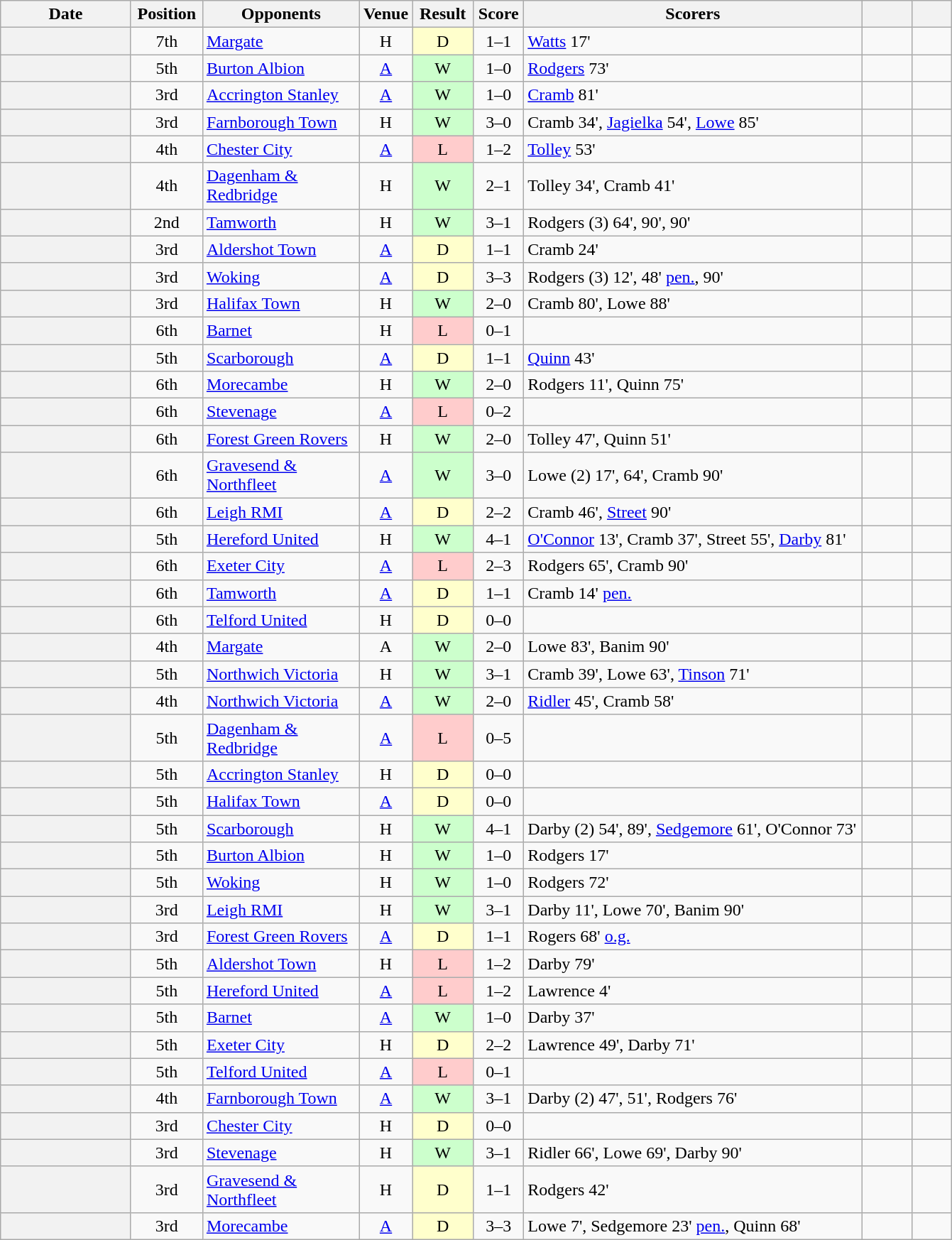<table class="wikitable plainrowheaders sortable" style="text-align:center;">
<tr>
<th scope="col" width="115px">Date</th>
<th scope="col" width="60px">Position</th>
<th scope="col" width="140px">Opponents</th>
<th scope="col" width="40px">Venue</th>
<th scope="col" width="50px">Result</th>
<th scope="col" width="40px">Score</th>
<th scope="col" width="310px" class="unsortable">Scorers</th>
<th scope="col" width="40px"></th>
<th scope="col" width="30px" class="unsortable"></th>
</tr>
<tr>
<th scope="row"></th>
<td>7th</td>
<td align="left"><a href='#'>Margate</a></td>
<td>H</td>
<td style="background-color:#FFFFCC">D</td>
<td>1–1</td>
<td align="left"><a href='#'>Watts</a> 17'</td>
<td></td>
<td></td>
</tr>
<tr>
<th scope="row"></th>
<td>5th</td>
<td align="left"><a href='#'>Burton Albion</a></td>
<td><a href='#'>A</a></td>
<td style="background-color:#CCFFCC">W</td>
<td>1–0</td>
<td align="left"><a href='#'>Rodgers</a> 73'</td>
<td></td>
<td></td>
</tr>
<tr>
<th scope="row"></th>
<td>3rd</td>
<td align="left"><a href='#'>Accrington Stanley</a></td>
<td><a href='#'>A</a></td>
<td style="background-color:#CCFFCC">W</td>
<td>1–0</td>
<td align="left"><a href='#'>Cramb</a> 81'</td>
<td></td>
<td></td>
</tr>
<tr>
<th scope="row"></th>
<td>3rd</td>
<td align="left"><a href='#'>Farnborough Town</a></td>
<td>H</td>
<td style="background-color:#CCFFCC">W</td>
<td>3–0</td>
<td align="left">Cramb 34', <a href='#'>Jagielka</a> 54', <a href='#'>Lowe</a> 85'</td>
<td></td>
<td></td>
</tr>
<tr>
<th scope="row"></th>
<td>4th</td>
<td align="left"><a href='#'>Chester City</a></td>
<td><a href='#'>A</a></td>
<td style="background-color:#FFCCCC">L</td>
<td>1–2</td>
<td align="left"><a href='#'>Tolley</a> 53'</td>
<td></td>
<td></td>
</tr>
<tr>
<th scope="row"></th>
<td>4th</td>
<td align="left"><a href='#'>Dagenham & Redbridge</a></td>
<td>H</td>
<td style="background-color:#CCFFCC">W</td>
<td>2–1</td>
<td align="left">Tolley 34', Cramb 41'</td>
<td></td>
<td></td>
</tr>
<tr>
<th scope="row"></th>
<td>2nd</td>
<td align="left"><a href='#'>Tamworth</a></td>
<td>H</td>
<td style="background-color:#CCFFCC">W</td>
<td>3–1</td>
<td align="left">Rodgers (3) 64', 90', 90'</td>
<td></td>
<td></td>
</tr>
<tr>
<th scope="row"></th>
<td>3rd</td>
<td align="left"><a href='#'>Aldershot Town</a></td>
<td><a href='#'>A</a></td>
<td style="background-color:#FFFFCC">D</td>
<td>1–1</td>
<td align="left">Cramb 24'</td>
<td></td>
<td></td>
</tr>
<tr>
<th scope="row"></th>
<td>3rd</td>
<td align="left"><a href='#'>Woking</a></td>
<td><a href='#'>A</a></td>
<td style="background-color:#FFFFCC">D</td>
<td>3–3</td>
<td align="left">Rodgers (3) 12', 48' <a href='#'>pen.</a>, 90'</td>
<td></td>
<td></td>
</tr>
<tr>
<th scope="row"></th>
<td>3rd</td>
<td align="left"><a href='#'>Halifax Town</a></td>
<td>H</td>
<td style="background-color:#CCFFCC">W</td>
<td>2–0</td>
<td align="left">Cramb 80', Lowe 88'</td>
<td></td>
<td></td>
</tr>
<tr>
<th scope="row"></th>
<td>6th</td>
<td align="left"><a href='#'>Barnet</a></td>
<td>H</td>
<td style="background-color:#FFCCCC">L</td>
<td>0–1</td>
<td></td>
<td></td>
<td></td>
</tr>
<tr>
<th scope="row"></th>
<td>5th</td>
<td align="left"><a href='#'>Scarborough</a></td>
<td><a href='#'>A</a></td>
<td style="background-color:#FFFFCC">D</td>
<td>1–1</td>
<td align="left"><a href='#'>Quinn</a> 43'</td>
<td></td>
<td></td>
</tr>
<tr>
<th scope="row"></th>
<td>6th</td>
<td align="left"><a href='#'>Morecambe</a></td>
<td>H</td>
<td style="background-color:#CCFFCC">W</td>
<td>2–0</td>
<td align="left">Rodgers 11', Quinn 75'</td>
<td></td>
<td></td>
</tr>
<tr>
<th scope="row"></th>
<td>6th</td>
<td align="left"><a href='#'>Stevenage</a></td>
<td><a href='#'>A</a></td>
<td style="background-color:#FFCCCC">L</td>
<td>0–2</td>
<td></td>
<td></td>
<td></td>
</tr>
<tr>
<th scope="row"></th>
<td>6th</td>
<td align="left"><a href='#'>Forest Green Rovers</a></td>
<td>H</td>
<td style="background-color:#CCFFCC">W</td>
<td>2–0</td>
<td align="left">Tolley 47', Quinn 51'</td>
<td></td>
<td></td>
</tr>
<tr>
<th scope="row"></th>
<td>6th</td>
<td align="left"><a href='#'>Gravesend & Northfleet</a></td>
<td><a href='#'>A</a></td>
<td style="background-color:#CCFFCC">W</td>
<td>3–0</td>
<td align="left">Lowe (2) 17', 64', Cramb 90'</td>
<td></td>
<td></td>
</tr>
<tr>
<th scope="row"></th>
<td>6th</td>
<td align="left"><a href='#'>Leigh RMI</a></td>
<td><a href='#'>A</a></td>
<td style="background-color:#FFFFCC">D</td>
<td>2–2</td>
<td align="left">Cramb 46', <a href='#'>Street</a> 90'</td>
<td></td>
<td></td>
</tr>
<tr>
<th scope="row"></th>
<td>5th</td>
<td align="left"><a href='#'>Hereford United</a></td>
<td>H</td>
<td style="background-color:#CCFFCC">W</td>
<td>4–1</td>
<td align="left"><a href='#'>O'Connor</a> 13', Cramb 37', Street 55', <a href='#'>Darby</a> 81'</td>
<td></td>
<td></td>
</tr>
<tr>
<th scope="row"></th>
<td>6th</td>
<td align="left"><a href='#'>Exeter City</a></td>
<td><a href='#'>A</a></td>
<td style="background-color:#FFCCCC">L</td>
<td>2–3</td>
<td align="left">Rodgers 65', Cramb 90'</td>
<td></td>
<td></td>
</tr>
<tr>
<th scope="row"></th>
<td>6th</td>
<td align="left"><a href='#'>Tamworth</a></td>
<td><a href='#'>A</a></td>
<td style="background-color:#FFFFCC">D</td>
<td>1–1</td>
<td align="left">Cramb 14' <a href='#'>pen.</a></td>
<td></td>
<td></td>
</tr>
<tr>
<th scope="row"></th>
<td>6th</td>
<td align="left"><a href='#'>Telford United</a></td>
<td>H</td>
<td style="background-color:#FFFFCC">D</td>
<td>0–0</td>
<td></td>
<td></td>
<td></td>
</tr>
<tr>
<th scope="row"></th>
<td>4th</td>
<td align="left"><a href='#'>Margate</a></td>
<td>A</td>
<td style="background-color:#CCFFCC">W</td>
<td>2–0</td>
<td align="left">Lowe 83', Banim 90'</td>
<td></td>
<td></td>
</tr>
<tr>
<th scope="row"></th>
<td>5th</td>
<td align="left"><a href='#'>Northwich Victoria</a></td>
<td>H</td>
<td style="background-color:#CCFFCC">W</td>
<td>3–1</td>
<td align="left">Cramb 39', Lowe 63', <a href='#'>Tinson</a> 71'</td>
<td></td>
<td></td>
</tr>
<tr>
<th scope="row"></th>
<td>4th</td>
<td align="left"><a href='#'>Northwich Victoria</a></td>
<td><a href='#'>A</a></td>
<td style="background-color:#CCFFCC">W</td>
<td>2–0</td>
<td align="left"><a href='#'>Ridler</a> 45', Cramb 58'</td>
<td></td>
<td></td>
</tr>
<tr>
<th scope="row"></th>
<td>5th</td>
<td align="left"><a href='#'>Dagenham & Redbridge</a></td>
<td><a href='#'>A</a></td>
<td style="background-color:#FFCCCC">L</td>
<td>0–5</td>
<td></td>
<td></td>
<td></td>
</tr>
<tr>
<th scope="row"></th>
<td>5th</td>
<td align="left"><a href='#'>Accrington Stanley</a></td>
<td>H</td>
<td style="background-color:#FFFFCC">D</td>
<td>0–0</td>
<td></td>
<td></td>
<td></td>
</tr>
<tr>
<th scope="row"></th>
<td>5th</td>
<td align="left"><a href='#'>Halifax Town</a></td>
<td><a href='#'>A</a></td>
<td style="background-color:#FFFFCC">D</td>
<td>0–0</td>
<td></td>
<td></td>
<td></td>
</tr>
<tr>
<th scope="row"></th>
<td>5th</td>
<td align="left"><a href='#'>Scarborough</a></td>
<td>H</td>
<td style="background-color:#CCFFCC">W</td>
<td>4–1</td>
<td align="left">Darby (2) 54', 89', <a href='#'>Sedgemore</a> 61', O'Connor 73'</td>
<td></td>
<td></td>
</tr>
<tr>
<th scope="row"></th>
<td>5th</td>
<td align="left"><a href='#'>Burton Albion</a></td>
<td>H</td>
<td style="background-color:#CCFFCC">W</td>
<td>1–0</td>
<td align="left">Rodgers 17'</td>
<td></td>
<td></td>
</tr>
<tr>
<th scope="row"></th>
<td>5th</td>
<td align="left"><a href='#'>Woking</a></td>
<td>H</td>
<td style="background-color:#CCFFCC">W</td>
<td>1–0</td>
<td align="left">Rodgers 72'</td>
<td></td>
<td></td>
</tr>
<tr>
<th scope="row"></th>
<td>3rd</td>
<td align="left"><a href='#'>Leigh RMI</a></td>
<td>H</td>
<td style="background-color:#CCFFCC">W</td>
<td>3–1</td>
<td align="left">Darby 11', Lowe 70', Banim 90'</td>
<td></td>
<td></td>
</tr>
<tr>
<th scope="row"></th>
<td>3rd</td>
<td align="left"><a href='#'>Forest Green Rovers</a></td>
<td><a href='#'>A</a></td>
<td style="background-color:#FFFFCC">D</td>
<td>1–1</td>
<td align="left">Rogers 68' <a href='#'>o.g.</a></td>
<td></td>
<td></td>
</tr>
<tr>
<th scope="row"></th>
<td>5th</td>
<td align="left"><a href='#'>Aldershot Town</a></td>
<td>H</td>
<td style="background-color:#FFCCCC">L</td>
<td>1–2</td>
<td align="left">Darby 79'</td>
<td></td>
<td></td>
</tr>
<tr>
<th scope="row"></th>
<td>5th</td>
<td align="left"><a href='#'>Hereford United</a></td>
<td><a href='#'>A</a></td>
<td style="background-color:#FFCCCC">L</td>
<td>1–2</td>
<td align="left">Lawrence 4'</td>
<td></td>
<td></td>
</tr>
<tr>
<th scope="row"></th>
<td>5th</td>
<td align="left"><a href='#'>Barnet</a></td>
<td><a href='#'>A</a></td>
<td style="background-color:#CCFFCC">W</td>
<td>1–0</td>
<td align="left">Darby 37'</td>
<td></td>
<td></td>
</tr>
<tr>
<th scope="row"></th>
<td>5th</td>
<td align="left"><a href='#'>Exeter City</a></td>
<td>H</td>
<td style="background-color:#FFFFCC">D</td>
<td>2–2</td>
<td align="left">Lawrence 49', Darby 71'</td>
<td></td>
<td></td>
</tr>
<tr>
<th scope="row"></th>
<td>5th</td>
<td align="left"><a href='#'>Telford United</a></td>
<td><a href='#'>A</a></td>
<td style="background-color:#FFCCCC">L</td>
<td>0–1</td>
<td></td>
<td></td>
<td></td>
</tr>
<tr>
<th scope="row"></th>
<td>4th</td>
<td align="left"><a href='#'>Farnborough Town</a></td>
<td><a href='#'>A</a></td>
<td style="background-color:#CCFFCC">W</td>
<td>3–1</td>
<td align="left">Darby (2) 47', 51', Rodgers 76'</td>
<td></td>
<td></td>
</tr>
<tr>
<th scope="row"></th>
<td>3rd</td>
<td align="left"><a href='#'>Chester City</a></td>
<td>H</td>
<td style="background-color:#FFFFCC">D</td>
<td>0–0</td>
<td></td>
<td></td>
<td></td>
</tr>
<tr>
<th scope="row"></th>
<td>3rd</td>
<td align="left"><a href='#'>Stevenage</a></td>
<td>H</td>
<td style="background-color:#CCFFCC">W</td>
<td>3–1</td>
<td align="left">Ridler 66', Lowe 69', Darby 90'</td>
<td></td>
<td></td>
</tr>
<tr>
<th scope="row"></th>
<td>3rd</td>
<td align="left"><a href='#'>Gravesend & Northfleet</a></td>
<td>H</td>
<td style="background-color:#FFFFCC">D</td>
<td>1–1</td>
<td align="left">Rodgers 42'</td>
<td></td>
<td></td>
</tr>
<tr>
<th scope="row"></th>
<td>3rd</td>
<td align="left"><a href='#'>Morecambe</a></td>
<td><a href='#'>A</a></td>
<td style="background-color:#FFFFCC">D</td>
<td>3–3</td>
<td align="left">Lowe 7', Sedgemore 23' <a href='#'>pen.</a>, Quinn 68'</td>
<td></td>
<td></td>
</tr>
</table>
